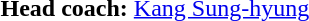<table>
<tr>
<td><strong>Head coach:</strong>  <a href='#'>Kang Sung-hyung</a></td>
</tr>
<tr>
</tr>
</table>
